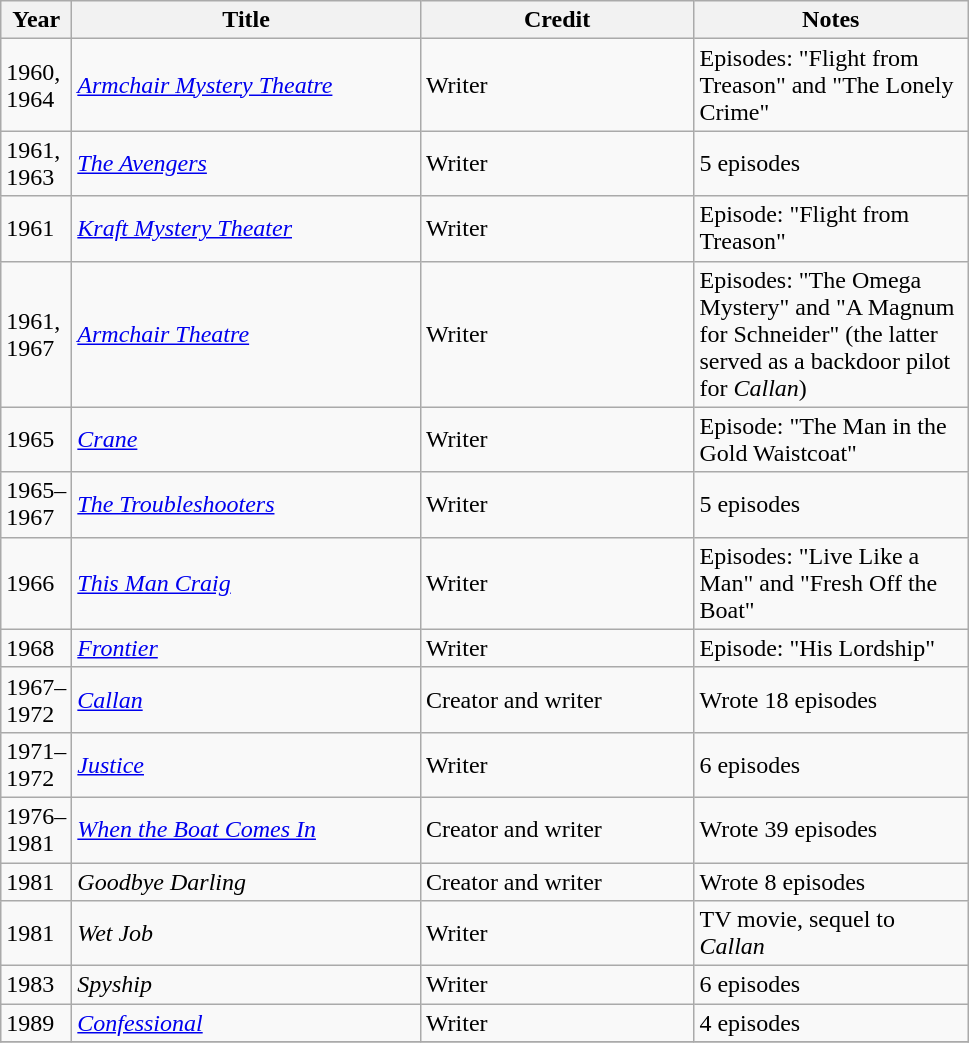<table class="wikitable">
<tr>
<th width="33">Year</th>
<th width="225">Title</th>
<th width="175">Credit</th>
<th width="175">Notes</th>
</tr>
<tr>
<td>1960, 1964</td>
<td><em><a href='#'>Armchair Mystery Theatre</a></em></td>
<td>Writer</td>
<td>Episodes: "Flight from Treason" and "The Lonely Crime"</td>
</tr>
<tr>
<td>1961, 1963</td>
<td><em><a href='#'>The Avengers</a></em></td>
<td>Writer</td>
<td>5 episodes</td>
</tr>
<tr>
<td>1961</td>
<td><em><a href='#'>Kraft Mystery Theater</a></em></td>
<td>Writer</td>
<td>Episode: "Flight from Treason"</td>
</tr>
<tr>
<td>1961, 1967</td>
<td><em><a href='#'>Armchair Theatre</a></em></td>
<td>Writer</td>
<td>Episodes: "The Omega Mystery" and "A Magnum for Schneider" (the latter served as a backdoor pilot for <em>Callan</em>)</td>
</tr>
<tr>
<td>1965</td>
<td><em><a href='#'>Crane</a></em></td>
<td>Writer</td>
<td>Episode: "The Man in the Gold Waistcoat"</td>
</tr>
<tr>
<td>1965–1967</td>
<td><em><a href='#'>The Troubleshooters</a></em></td>
<td>Writer</td>
<td>5 episodes</td>
</tr>
<tr>
<td>1966</td>
<td><em><a href='#'>This Man Craig</a></em></td>
<td>Writer</td>
<td>Episodes: "Live Like a Man" and "Fresh Off the Boat"</td>
</tr>
<tr>
<td>1968</td>
<td><em><a href='#'>Frontier</a></em></td>
<td>Writer</td>
<td>Episode: "His Lordship"</td>
</tr>
<tr>
<td>1967–1972</td>
<td><em><a href='#'>Callan</a></em></td>
<td>Creator and writer</td>
<td>Wrote 18 episodes</td>
</tr>
<tr>
<td>1971–1972</td>
<td><em><a href='#'>Justice</a></em></td>
<td>Writer</td>
<td>6 episodes</td>
</tr>
<tr>
<td>1976–1981</td>
<td><em><a href='#'>When the Boat Comes In</a></em></td>
<td>Creator and writer</td>
<td>Wrote 39 episodes</td>
</tr>
<tr>
<td>1981</td>
<td><em>Goodbye Darling</em></td>
<td>Creator and writer</td>
<td>Wrote 8 episodes</td>
</tr>
<tr>
<td>1981</td>
<td><em>Wet Job</em></td>
<td>Writer</td>
<td>TV movie, sequel to <em>Callan</em></td>
</tr>
<tr>
<td>1983</td>
<td><em>Spyship</em></td>
<td>Writer</td>
<td>6 episodes</td>
</tr>
<tr>
<td>1989</td>
<td><em><a href='#'>Confessional</a></em></td>
<td>Writer</td>
<td>4 episodes</td>
</tr>
<tr>
</tr>
</table>
